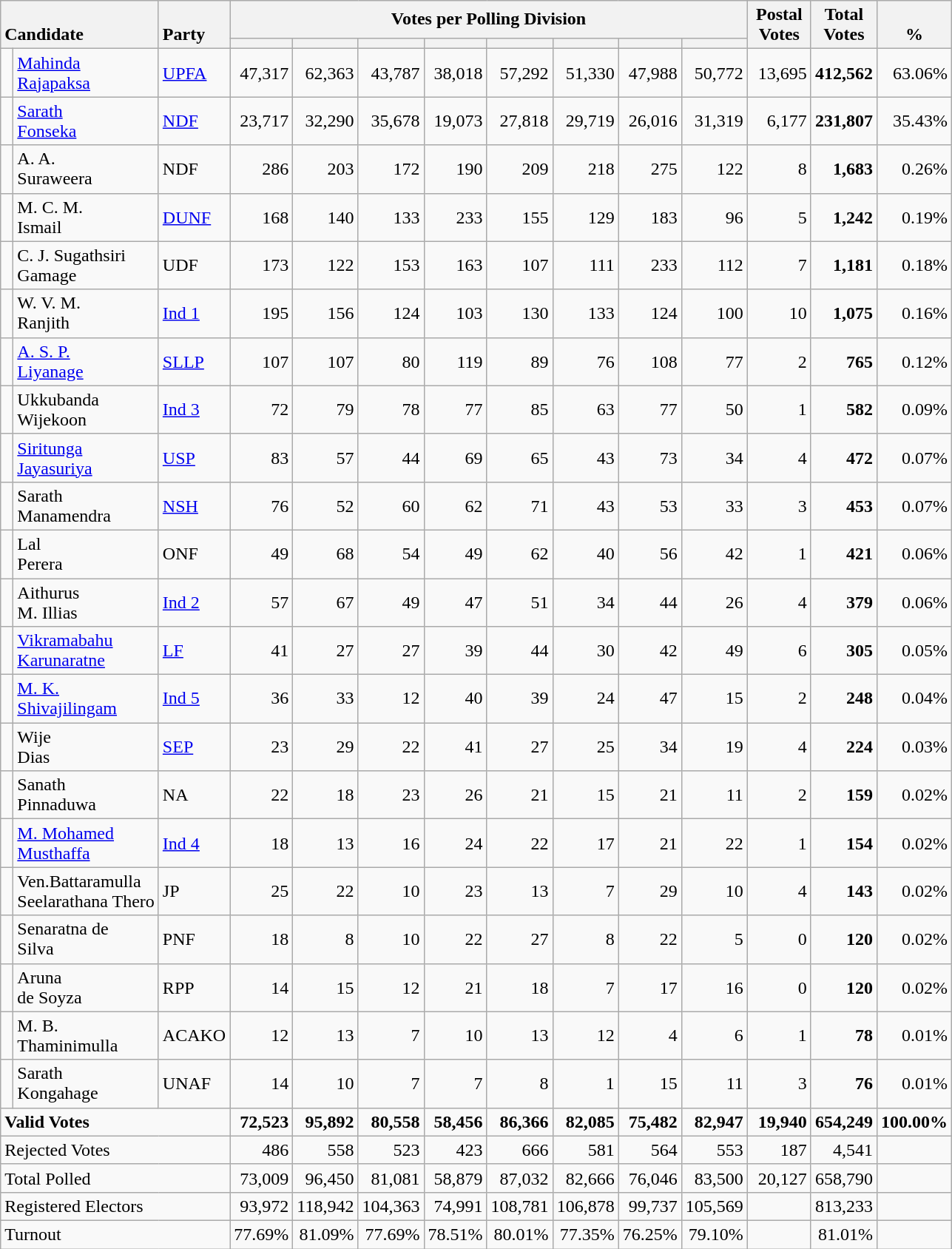<table class="wikitable" border="1" style="text-align:right;">
<tr>
<th style="text-align:left; vertical-align:bottom;" rowspan="2" colspan="2">Candidate</th>
<th rowspan="2" style="vertical-align:bottom; text-align:left; width:40px;">Party</th>
<th colspan=8>Votes per Polling Division</th>
<th rowspan="2" style="vertical-align:bottom; text-align:center; width:50px;">Postal<br>Votes</th>
<th rowspan="2" style="vertical-align:bottom; text-align:center; width:50px;">Total Votes</th>
<th rowspan="2" style="vertical-align:bottom; text-align:center; width:50px;">%</th>
</tr>
<tr>
<th></th>
<th></th>
<th></th>
<th></th>
<th></th>
<th></th>
<th></th>
<th></th>
</tr>
<tr>
<td bgcolor=> </td>
<td align=left><a href='#'>Mahinda<br>Rajapaksa</a></td>
<td align=left><a href='#'>UPFA</a></td>
<td>47,317</td>
<td>62,363</td>
<td>43,787</td>
<td>38,018</td>
<td>57,292</td>
<td>51,330</td>
<td>47,988</td>
<td>50,772</td>
<td>13,695</td>
<td><strong>412,562</strong></td>
<td>63.06%</td>
</tr>
<tr>
<td bgcolor=> </td>
<td align=left><a href='#'>Sarath<br>Fonseka</a></td>
<td align=left><a href='#'>NDF</a></td>
<td>23,717</td>
<td>32,290</td>
<td>35,678</td>
<td>19,073</td>
<td>27,818</td>
<td>29,719</td>
<td>26,016</td>
<td>31,319</td>
<td>6,177</td>
<td><strong>231,807</strong></td>
<td>35.43%</td>
</tr>
<tr>
<td bgcolor=> </td>
<td align=left>A. A.<br>Suraweera</td>
<td align=left>NDF</td>
<td>286</td>
<td>203</td>
<td>172</td>
<td>190</td>
<td>209</td>
<td>218</td>
<td>275</td>
<td>122</td>
<td>8</td>
<td><strong>1,683</strong></td>
<td>0.26%</td>
</tr>
<tr>
<td bgcolor=> </td>
<td align=left>M. C. M.<br>Ismail</td>
<td align=left><a href='#'>DUNF</a></td>
<td>168</td>
<td>140</td>
<td>133</td>
<td>233</td>
<td>155</td>
<td>129</td>
<td>183</td>
<td>96</td>
<td>5</td>
<td><strong>1,242</strong></td>
<td>0.19%</td>
</tr>
<tr>
<td bgcolor=> </td>
<td align=left>C. J. Sugathsiri<br>Gamage</td>
<td align=left>UDF</td>
<td>173</td>
<td>122</td>
<td>153</td>
<td>163</td>
<td>107</td>
<td>111</td>
<td>233</td>
<td>112</td>
<td>7</td>
<td><strong>1,181</strong></td>
<td>0.18%</td>
</tr>
<tr>
<td bgcolor=> </td>
<td align=left>W. V. M.<br>Ranjith</td>
<td align=left><a href='#'>Ind 1</a></td>
<td>195</td>
<td>156</td>
<td>124</td>
<td>103</td>
<td>130</td>
<td>133</td>
<td>124</td>
<td>100</td>
<td>10</td>
<td><strong>1,075</strong></td>
<td>0.16%</td>
</tr>
<tr>
<td bgcolor=> </td>
<td align=left><a href='#'>A. S. P.<br>Liyanage</a></td>
<td align=left><a href='#'>SLLP</a></td>
<td>107</td>
<td>107</td>
<td>80</td>
<td>119</td>
<td>89</td>
<td>76</td>
<td>108</td>
<td>77</td>
<td>2</td>
<td><strong>765</strong></td>
<td>0.12%</td>
</tr>
<tr>
<td bgcolor=> </td>
<td align=left>Ukkubanda<br>Wijekoon</td>
<td align=left><a href='#'>Ind 3</a></td>
<td>72</td>
<td>79</td>
<td>78</td>
<td>77</td>
<td>85</td>
<td>63</td>
<td>77</td>
<td>50</td>
<td>1</td>
<td><strong>582</strong></td>
<td>0.09%</td>
</tr>
<tr>
<td bgcolor=> </td>
<td align=left><a href='#'>Siritunga<br>Jayasuriya</a></td>
<td align=left><a href='#'>USP</a></td>
<td>83</td>
<td>57</td>
<td>44</td>
<td>69</td>
<td>65</td>
<td>43</td>
<td>73</td>
<td>34</td>
<td>4</td>
<td><strong>472</strong></td>
<td>0.07%</td>
</tr>
<tr>
<td bgcolor=> </td>
<td align=left>Sarath<br>Manamendra</td>
<td align=left><a href='#'>NSH</a></td>
<td>76</td>
<td>52</td>
<td>60</td>
<td>62</td>
<td>71</td>
<td>43</td>
<td>53</td>
<td>33</td>
<td>3</td>
<td><strong>453</strong></td>
<td>0.07%</td>
</tr>
<tr>
<td bgcolor=> </td>
<td align=left>Lal<br>Perera</td>
<td align=left>ONF</td>
<td>49</td>
<td>68</td>
<td>54</td>
<td>49</td>
<td>62</td>
<td>40</td>
<td>56</td>
<td>42</td>
<td>1</td>
<td><strong>421</strong></td>
<td>0.06%</td>
</tr>
<tr>
<td bgcolor=> </td>
<td align=left>Aithurus<br>M. Illias</td>
<td align=left><a href='#'>Ind 2</a></td>
<td>57</td>
<td>67</td>
<td>49</td>
<td>47</td>
<td>51</td>
<td>34</td>
<td>44</td>
<td>26</td>
<td>4</td>
<td><strong>379</strong></td>
<td>0.06%</td>
</tr>
<tr>
<td bgcolor=> </td>
<td align=left><a href='#'>Vikramabahu<br>Karunaratne</a></td>
<td align=left><a href='#'>LF</a></td>
<td>41</td>
<td>27</td>
<td>27</td>
<td>39</td>
<td>44</td>
<td>30</td>
<td>42</td>
<td>49</td>
<td>6</td>
<td><strong>305</strong></td>
<td>0.05%</td>
</tr>
<tr>
<td bgcolor=> </td>
<td align=left><a href='#'>M. K.<br>Shivajilingam</a></td>
<td align=left><a href='#'>Ind 5</a></td>
<td>36</td>
<td>33</td>
<td>12</td>
<td>40</td>
<td>39</td>
<td>24</td>
<td>47</td>
<td>15</td>
<td>2</td>
<td><strong>248</strong></td>
<td>0.04%</td>
</tr>
<tr>
<td bgcolor=> </td>
<td align=left>Wije<br>Dias</td>
<td align=left><a href='#'>SEP</a></td>
<td>23</td>
<td>29</td>
<td>22</td>
<td>41</td>
<td>27</td>
<td>25</td>
<td>34</td>
<td>19</td>
<td>4</td>
<td><strong>224</strong></td>
<td>0.03%</td>
</tr>
<tr>
<td bgcolor=> </td>
<td align=left>Sanath<br>Pinnaduwa</td>
<td align=left>NA</td>
<td>22</td>
<td>18</td>
<td>23</td>
<td>26</td>
<td>21</td>
<td>15</td>
<td>21</td>
<td>11</td>
<td>2</td>
<td><strong>159</strong></td>
<td>0.02%</td>
</tr>
<tr>
<td bgcolor=> </td>
<td align=left><a href='#'>M. Mohamed<br>Musthaffa</a></td>
<td align=left><a href='#'>Ind 4</a></td>
<td>18</td>
<td>13</td>
<td>16</td>
<td>24</td>
<td>22</td>
<td>17</td>
<td>21</td>
<td>22</td>
<td>1</td>
<td><strong>154</strong></td>
<td>0.02%</td>
</tr>
<tr>
<td bgcolor=> </td>
<td align=left>Ven.Battaramulla<br>Seelarathana Thero</td>
<td align=left>JP</td>
<td>25</td>
<td>22</td>
<td>10</td>
<td>23</td>
<td>13</td>
<td>7</td>
<td>29</td>
<td>10</td>
<td>4</td>
<td><strong>143</strong></td>
<td>0.02%</td>
</tr>
<tr>
<td bgcolor=> </td>
<td align=left>Senaratna de<br> Silva</td>
<td align=left>PNF</td>
<td>18</td>
<td>8</td>
<td>10</td>
<td>22</td>
<td>27</td>
<td>8</td>
<td>22</td>
<td>5</td>
<td>0</td>
<td><strong>120</strong></td>
<td>0.02%</td>
</tr>
<tr>
<td bgcolor=> </td>
<td align=left>Aruna<br>de Soyza</td>
<td align=left>RPP</td>
<td>14</td>
<td>15</td>
<td>12</td>
<td>21</td>
<td>18</td>
<td>7</td>
<td>17</td>
<td>16</td>
<td>0</td>
<td><strong>120</strong></td>
<td>0.02%</td>
</tr>
<tr>
<td bgcolor=> </td>
<td align=left>M. B. <br>Thaminimulla</td>
<td align=left>ACAKO</td>
<td>12</td>
<td>13</td>
<td>7</td>
<td>10</td>
<td>13</td>
<td>12</td>
<td>4</td>
<td>6</td>
<td>1</td>
<td><strong>78</strong></td>
<td>0.01%</td>
</tr>
<tr>
<td bgcolor=> </td>
<td align=left>Sarath<br>Kongahage</td>
<td align=left>UNAF</td>
<td>14</td>
<td>10</td>
<td>7</td>
<td>7</td>
<td>8</td>
<td>1</td>
<td>15</td>
<td>11</td>
<td>3</td>
<td><strong>76</strong></td>
<td>0.01%</td>
</tr>
<tr>
<td align=left colspan=3><strong>Valid Votes</strong></td>
<td><strong>72,523</strong></td>
<td><strong>95,892</strong></td>
<td><strong>80,558</strong></td>
<td><strong>58,456</strong></td>
<td><strong>86,366</strong></td>
<td><strong>82,085</strong></td>
<td><strong>75,482</strong></td>
<td><strong>82,947</strong></td>
<td><strong>19,940</strong></td>
<td><strong>654,249</strong></td>
<td><strong>100.00%</strong></td>
</tr>
<tr>
<td align=left colspan=3>Rejected Votes</td>
<td>486</td>
<td>558</td>
<td>523</td>
<td>423</td>
<td>666</td>
<td>581</td>
<td>564</td>
<td>553</td>
<td>187</td>
<td>4,541</td>
<td></td>
</tr>
<tr>
<td align=left colspan=3>Total Polled</td>
<td>73,009</td>
<td>96,450</td>
<td>81,081</td>
<td>58,879</td>
<td>87,032</td>
<td>82,666</td>
<td>76,046</td>
<td>83,500</td>
<td>20,127</td>
<td>658,790</td>
<td></td>
</tr>
<tr>
<td align=left colspan=3>Registered Electors</td>
<td>93,972</td>
<td>118,942</td>
<td>104,363</td>
<td>74,991</td>
<td>108,781</td>
<td>106,878</td>
<td>99,737</td>
<td>105,569</td>
<td></td>
<td>813,233</td>
<td></td>
</tr>
<tr>
<td align=left colspan=3>Turnout</td>
<td>77.69%</td>
<td>81.09%</td>
<td>77.69%</td>
<td>78.51%</td>
<td>80.01%</td>
<td>77.35%</td>
<td>76.25%</td>
<td>79.10%</td>
<td></td>
<td>81.01%</td>
<td></td>
</tr>
</table>
